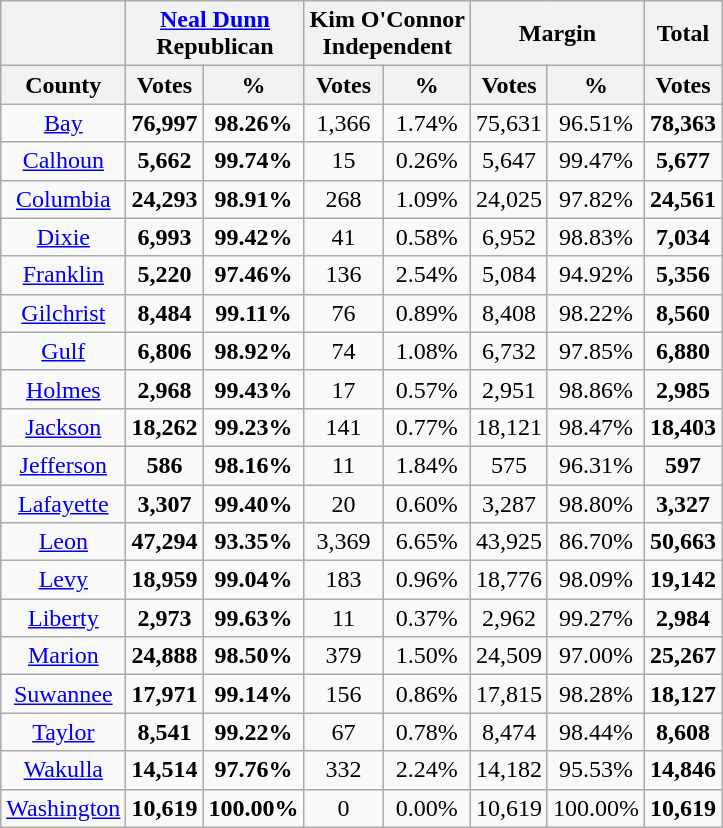<table class="wikitable sortable" style="text-align:center">
<tr>
<th></th>
<th style="text-align:center;" colspan="2"><a href='#'>Neal Dunn</a><br>Republican</th>
<th style="text-align:center;" colspan="2">Kim O'Connor<br>Independent</th>
<th style="text-align:center;" colspan="2">Margin</th>
<th style="text-align:center;">Total</th>
</tr>
<tr>
<th align=center>County</th>
<th style="text-align:center;" data-sort-type="number">Votes</th>
<th style="text-align:center;" data-sort-type="number">%</th>
<th style="text-align:center;" data-sort-type="number">Votes</th>
<th style="text-align:center;" data-sort-type="number">%</th>
<th style="text-align:center;" data-sort-type="number">Votes</th>
<th style="text-align:center;" data-sort-type="number">%</th>
<th style="text-align:center;" data-sort-type="number">Votes</th>
</tr>
<tr>
<td align=center><a href='#'>Bay</a></td>
<td><strong>76,997</strong></td>
<td><strong>98.26%</strong></td>
<td>1,366</td>
<td>1.74%</td>
<td>75,631</td>
<td>96.51%</td>
<td><strong>78,363</strong></td>
</tr>
<tr>
<td align=center><a href='#'>Calhoun</a></td>
<td><strong>5,662</strong></td>
<td><strong>99.74%</strong></td>
<td>15</td>
<td>0.26%</td>
<td>5,647</td>
<td>99.47%</td>
<td><strong>5,677</strong></td>
</tr>
<tr>
<td align=center><a href='#'>Columbia</a></td>
<td><strong>24,293</strong></td>
<td><strong>98.91%</strong></td>
<td>268</td>
<td>1.09%</td>
<td>24,025</td>
<td>97.82%</td>
<td><strong>24,561</strong></td>
</tr>
<tr>
<td align=center><a href='#'>Dixie</a></td>
<td><strong>6,993</strong></td>
<td><strong>99.42%</strong></td>
<td>41</td>
<td>0.58%</td>
<td>6,952</td>
<td>98.83%</td>
<td><strong>7,034</strong></td>
</tr>
<tr>
<td align=center><a href='#'>Franklin</a></td>
<td><strong>5,220</strong></td>
<td><strong>97.46%</strong></td>
<td>136</td>
<td>2.54%</td>
<td>5,084</td>
<td>94.92%</td>
<td><strong>5,356</strong></td>
</tr>
<tr>
<td align=center><a href='#'>Gilchrist</a></td>
<td><strong>8,484</strong></td>
<td><strong>99.11%</strong></td>
<td>76</td>
<td>0.89%</td>
<td>8,408</td>
<td>98.22%</td>
<td><strong>8,560</strong></td>
</tr>
<tr>
<td align=center><a href='#'>Gulf</a></td>
<td><strong>6,806</strong></td>
<td><strong>98.92%</strong></td>
<td>74</td>
<td>1.08%</td>
<td>6,732</td>
<td>97.85%</td>
<td><strong>6,880</strong></td>
</tr>
<tr>
<td align=center><a href='#'>Holmes</a></td>
<td><strong>2,968</strong></td>
<td><strong>99.43%</strong></td>
<td>17</td>
<td>0.57%</td>
<td>2,951</td>
<td>98.86%</td>
<td><strong>2,985</strong></td>
</tr>
<tr>
<td align=center><a href='#'>Jackson</a></td>
<td><strong>18,262</strong></td>
<td><strong>99.23%</strong></td>
<td>141</td>
<td>0.77%</td>
<td>18,121</td>
<td>98.47%</td>
<td><strong>18,403</strong></td>
</tr>
<tr>
<td align=center><a href='#'>Jefferson</a></td>
<td><strong>586</strong></td>
<td><strong>98.16%</strong></td>
<td>11</td>
<td>1.84%</td>
<td>575</td>
<td>96.31%</td>
<td><strong>597</strong></td>
</tr>
<tr>
<td align=center><a href='#'>Lafayette</a></td>
<td><strong>3,307</strong></td>
<td><strong>99.40%</strong></td>
<td>20</td>
<td>0.60%</td>
<td>3,287</td>
<td>98.80%</td>
<td><strong>3,327</strong></td>
</tr>
<tr>
<td align=center><a href='#'>Leon</a></td>
<td><strong>47,294</strong></td>
<td><strong>93.35%</strong></td>
<td>3,369</td>
<td>6.65%</td>
<td>43,925</td>
<td>86.70%</td>
<td><strong>50,663</strong></td>
</tr>
<tr>
<td align=center><a href='#'>Levy</a></td>
<td><strong>18,959</strong></td>
<td><strong>99.04%</strong></td>
<td>183</td>
<td>0.96%</td>
<td>18,776</td>
<td>98.09%</td>
<td><strong>19,142</strong></td>
</tr>
<tr>
<td align=center><a href='#'>Liberty</a></td>
<td><strong>2,973</strong></td>
<td><strong>99.63%</strong></td>
<td>11</td>
<td>0.37%</td>
<td>2,962</td>
<td>99.27%</td>
<td><strong>2,984</strong></td>
</tr>
<tr>
<td align=center><a href='#'>Marion</a></td>
<td><strong>24,888</strong></td>
<td><strong>98.50%</strong></td>
<td>379</td>
<td>1.50%</td>
<td>24,509</td>
<td>97.00%</td>
<td><strong>25,267</strong></td>
</tr>
<tr>
<td align=center><a href='#'>Suwannee</a></td>
<td><strong>17,971</strong></td>
<td><strong>99.14%</strong></td>
<td>156</td>
<td>0.86%</td>
<td>17,815</td>
<td>98.28%</td>
<td><strong>18,127</strong></td>
</tr>
<tr>
<td align=center><a href='#'>Taylor</a></td>
<td><strong>8,541</strong></td>
<td><strong>99.22%</strong></td>
<td>67</td>
<td>0.78%</td>
<td>8,474</td>
<td>98.44%</td>
<td><strong>8,608</strong></td>
</tr>
<tr>
<td align=center><a href='#'>Wakulla</a></td>
<td><strong>14,514</strong></td>
<td><strong>97.76%</strong></td>
<td>332</td>
<td>2.24%</td>
<td>14,182</td>
<td>95.53%</td>
<td><strong>14,846</strong></td>
</tr>
<tr>
<td align=center><a href='#'>Washington</a></td>
<td><strong>10,619</strong></td>
<td><strong>100.00%</strong></td>
<td>0</td>
<td>0.00%</td>
<td>10,619</td>
<td>100.00%</td>
<td><strong>10,619</strong></td>
</tr>
</table>
